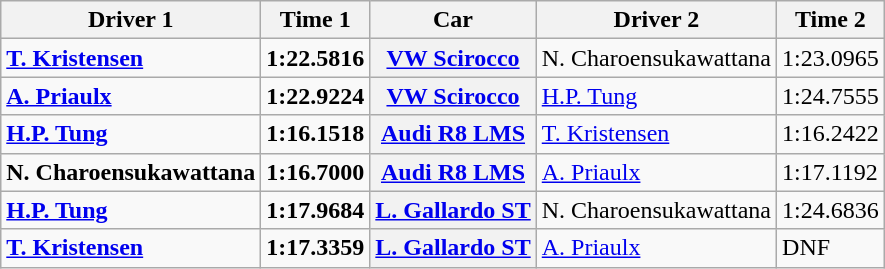<table class="wikitable">
<tr>
<th>Driver 1</th>
<th>Time 1</th>
<th>Car</th>
<th>Driver 2</th>
<th>Time 2</th>
</tr>
<tr>
<td><strong> <a href='#'>T. Kristensen</a></strong></td>
<td><strong>1:22.5816</strong></td>
<th><a href='#'>VW Scirocco</a></th>
<td> N. Charoensukawattana</td>
<td>1:23.0965</td>
</tr>
<tr>
<td><strong> <a href='#'>A. Priaulx</a></strong></td>
<td><strong>1:22.9224</strong></td>
<th><a href='#'>VW Scirocco</a></th>
<td> <a href='#'>H.P. Tung</a></td>
<td>1:24.7555</td>
</tr>
<tr>
<td><strong> <a href='#'>H.P. Tung</a></strong></td>
<td><strong>1:16.1518</strong></td>
<th><a href='#'>Audi R8 LMS</a></th>
<td> <a href='#'>T. Kristensen</a></td>
<td>1:16.2422</td>
</tr>
<tr>
<td><strong> N. Charoensukawattana</strong></td>
<td><strong>1:16.7000</strong></td>
<th><a href='#'>Audi R8 LMS</a></th>
<td> <a href='#'>A. Priaulx</a></td>
<td>1:17.1192</td>
</tr>
<tr>
<td><strong> <a href='#'>H.P. Tung</a></strong></td>
<td><strong>1:17.9684</strong></td>
<th><a href='#'>L. Gallardo ST</a></th>
<td> N. Charoensukawattana</td>
<td>1:24.6836 </td>
</tr>
<tr>
<td><strong> <a href='#'>T. Kristensen</a></strong></td>
<td><strong>1:17.3359</strong></td>
<th><a href='#'>L. Gallardo ST</a></th>
<td> <a href='#'>A. Priaulx</a></td>
<td>DNF </td>
</tr>
</table>
